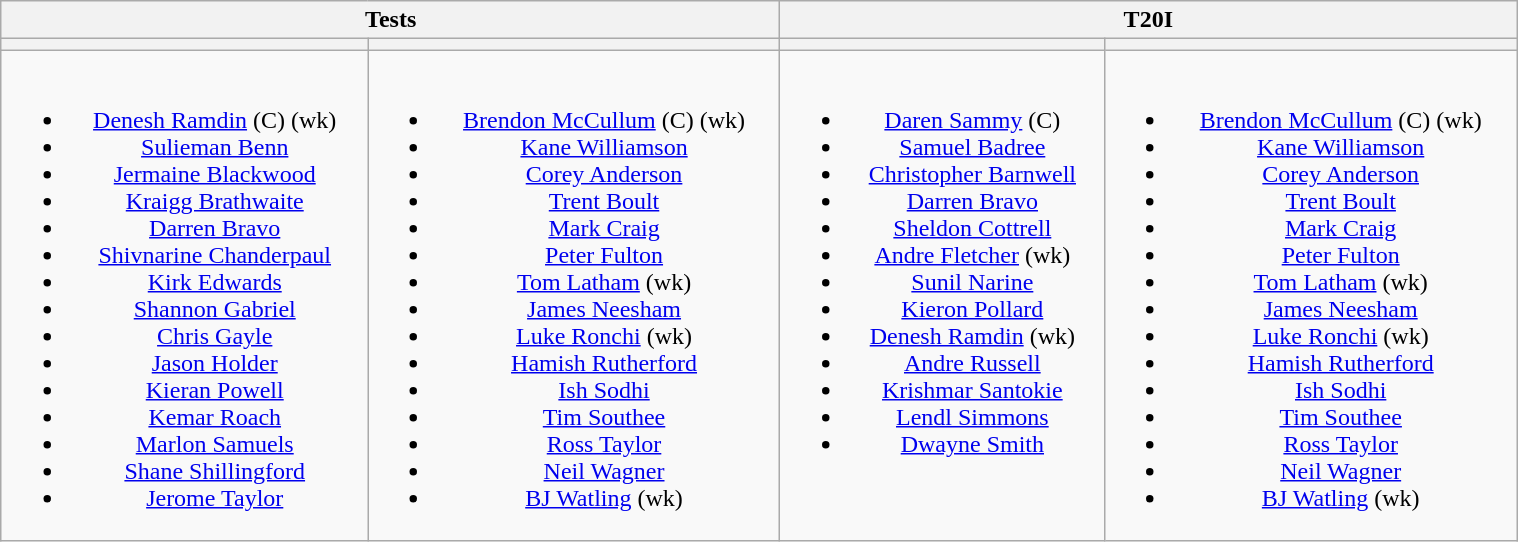<table class="wikitable" style="text-align:center; width:80%; margin:auto">
<tr>
<th colspan=2>Tests</th>
<th colspan=2>T20I</th>
</tr>
<tr>
<th></th>
<th></th>
<th></th>
<th></th>
</tr>
<tr style="vertical-align:top">
<td><br><ul><li><a href='#'>Denesh Ramdin</a> (C) (wk)</li><li><a href='#'>Sulieman Benn</a></li><li><a href='#'>Jermaine Blackwood</a></li><li><a href='#'>Kraigg Brathwaite</a></li><li><a href='#'>Darren Bravo</a></li><li><a href='#'>Shivnarine Chanderpaul</a></li><li><a href='#'>Kirk Edwards</a></li><li><a href='#'>Shannon Gabriel</a></li><li><a href='#'>Chris Gayle</a></li><li><a href='#'>Jason Holder</a></li><li><a href='#'>Kieran Powell</a></li><li><a href='#'>Kemar Roach</a></li><li><a href='#'>Marlon Samuels</a></li><li><a href='#'>Shane Shillingford</a></li><li><a href='#'>Jerome Taylor</a></li></ul></td>
<td><br><ul><li><a href='#'>Brendon McCullum</a> (C) (wk)</li><li><a href='#'>Kane Williamson</a></li><li><a href='#'>Corey Anderson</a></li><li><a href='#'>Trent Boult</a></li><li><a href='#'>Mark Craig</a></li><li><a href='#'>Peter Fulton</a></li><li><a href='#'>Tom Latham</a> (wk)</li><li><a href='#'>James Neesham</a></li><li><a href='#'>Luke Ronchi</a> (wk)</li><li><a href='#'>Hamish Rutherford</a></li><li><a href='#'>Ish Sodhi</a></li><li><a href='#'>Tim Southee</a></li><li><a href='#'>Ross Taylor</a></li><li><a href='#'>Neil Wagner</a></li><li><a href='#'>BJ Watling</a> (wk)</li></ul></td>
<td><br><ul><li><a href='#'>Daren Sammy</a> (C)</li><li><a href='#'>Samuel Badree</a></li><li><a href='#'>Christopher Barnwell</a></li><li><a href='#'>Darren Bravo</a></li><li><a href='#'>Sheldon Cottrell</a></li><li><a href='#'>Andre Fletcher</a> (wk)</li><li><a href='#'>Sunil Narine</a></li><li><a href='#'>Kieron Pollard</a></li><li><a href='#'>Denesh Ramdin</a> (wk)</li><li><a href='#'>Andre Russell</a></li><li><a href='#'>Krishmar Santokie</a></li><li><a href='#'>Lendl Simmons</a></li><li><a href='#'>Dwayne Smith</a></li></ul></td>
<td><br><ul><li><a href='#'>Brendon McCullum</a> (C) (wk)</li><li><a href='#'>Kane Williamson</a></li><li><a href='#'>Corey Anderson</a></li><li><a href='#'>Trent Boult</a></li><li><a href='#'>Mark Craig</a></li><li><a href='#'>Peter Fulton</a></li><li><a href='#'>Tom Latham</a> (wk)</li><li><a href='#'>James Neesham</a></li><li><a href='#'>Luke Ronchi</a> (wk)</li><li><a href='#'>Hamish Rutherford</a></li><li><a href='#'>Ish Sodhi</a></li><li><a href='#'>Tim Southee</a></li><li><a href='#'>Ross Taylor</a></li><li><a href='#'>Neil Wagner</a></li><li><a href='#'>BJ Watling</a> (wk)</li></ul></td>
</tr>
</table>
